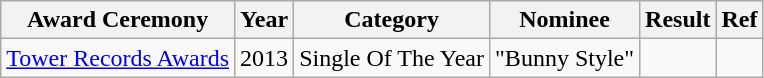<table class="wikitable">
<tr>
<th>Award Ceremony</th>
<th>Year</th>
<th>Category</th>
<th>Nominee</th>
<th>Result</th>
<th>Ref</th>
</tr>
<tr>
<td><a href='#'>Tower Records Awards</a></td>
<td>2013</td>
<td>Single Of The Year</td>
<td>"Bunny Style"</td>
<td></td>
<td></td>
</tr>
</table>
